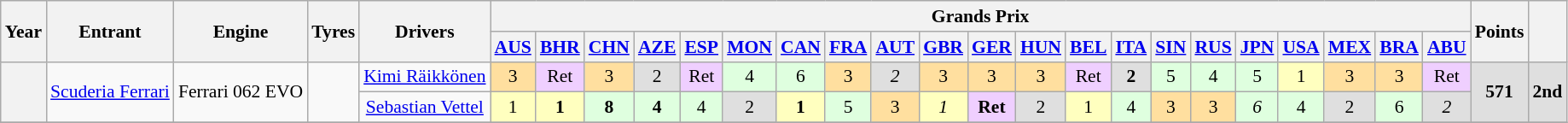<table class="wikitable" style="text-align:center; font-size:90%">
<tr>
<th rowspan="2">Year</th>
<th rowspan="2">Entrant</th>
<th rowspan="2">Engine</th>
<th rowspan="2">Tyres</th>
<th rowspan="2">Drivers</th>
<th colspan="21">Grands Prix</th>
<th rowspan="2">Points</th>
<th rowspan="2"></th>
</tr>
<tr>
<th><a href='#'>AUS</a></th>
<th><a href='#'>BHR</a></th>
<th><a href='#'>CHN</a></th>
<th><a href='#'>AZE</a></th>
<th><a href='#'>ESP</a></th>
<th><a href='#'>MON</a></th>
<th><a href='#'>CAN</a></th>
<th><a href='#'>FRA</a></th>
<th><a href='#'>AUT</a></th>
<th><a href='#'>GBR</a></th>
<th><a href='#'>GER</a></th>
<th><a href='#'>HUN</a></th>
<th><a href='#'>BEL</a></th>
<th><a href='#'>ITA</a></th>
<th><a href='#'>SIN</a></th>
<th><a href='#'>RUS</a></th>
<th><a href='#'>JPN</a></th>
<th><a href='#'>USA</a></th>
<th><a href='#'>MEX</a></th>
<th><a href='#'>BRA</a></th>
<th><a href='#'>ABU</a></th>
</tr>
<tr>
<th rowspan="2"></th>
<td rowspan="2"><a href='#'>Scuderia Ferrari</a></td>
<td rowspan="2">Ferrari 062 EVO</td>
<td rowspan="2"></td>
<td><a href='#'>Kimi Räikkönen</a></td>
<td style="background-color:#ffdf9f">3</td>
<td style="background-color:#efcfff">Ret</td>
<td style="background-color:#ffdf9f">3</td>
<td style="background-color:#dfdfdf">2</td>
<td style="background-color:#efcfff">Ret</td>
<td style="background-color:#dfffdf">4</td>
<td style="background-color:#dfffdf">6</td>
<td style="background-color:#ffdf9f">3</td>
<td style="background-color:#dfdfdf"><em>2</em></td>
<td style="background-color:#ffdf9f">3</td>
<td style="background-color:#ffdf9f">3</td>
<td style="background-color:#ffdf9f">3</td>
<td style="background-color:#efcfff">Ret</td>
<td style="background-color:#dfdfdf"><strong>2</strong></td>
<td style="background-color:#dfffdf">5</td>
<td style="background-color:#dfffdf">4</td>
<td style="background-color:#dfffdf">5</td>
<td style="background-color:#ffffbf">1</td>
<td style="background-color:#ffdf9f">3</td>
<td style="background-color:#ffdf9f">3</td>
<td style="background-color:#efcfff">Ret</td>
<td rowspan="2" style="background-color:#dfdfdf"><strong>571</strong></td>
<td rowspan="2" style="background-color:#dfdfdf"><strong>2nd</strong></td>
</tr>
<tr>
<td><a href='#'>Sebastian Vettel</a></td>
<td style="background-color:#ffffbf">1</td>
<td style="background-color:#ffffbf"><strong>1</strong></td>
<td style="background-color:#dfffdf"><strong>8</strong></td>
<td style="background-color:#dfffdf"><strong>4</strong></td>
<td style="background-color:#dfffdf">4</td>
<td style="background-color:#dfdfdf">2</td>
<td style="background-color:#ffffbf"><strong>1</strong></td>
<td style="background-color:#dfffdf">5</td>
<td style="background-color:#ffdf9f">3</td>
<td style="background-color:#ffffbf"><em>1</em></td>
<td style="background-color:#efcfff"><strong>Ret</strong></td>
<td style="background-color:#dfdfdf">2</td>
<td style="background-color:#ffffbf">1</td>
<td style="background-color:#dfffdf">4</td>
<td style="background-color:#ffdf9f">3</td>
<td style="background-color:#ffdf9f">3</td>
<td style="background-color:#dfffdf"><em>6</em></td>
<td style="background-color:#dfffdf">4</td>
<td style="background-color:#dfdfdf">2</td>
<td style="background-color:#dfffdf">6</td>
<td style="background-color:#dfdfdf"><em>2</em></td>
</tr>
<tr>
</tr>
</table>
